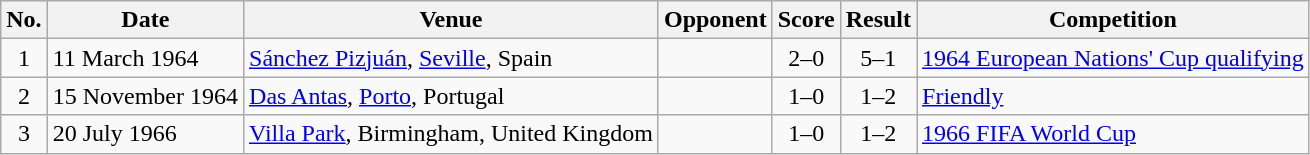<table class="wikitable sortable">
<tr>
<th scope="col">No.</th>
<th scope="col">Date</th>
<th scope="col">Venue</th>
<th scope="col">Opponent</th>
<th scope="col">Score</th>
<th scope="col">Result</th>
<th scope="col">Competition</th>
</tr>
<tr>
<td style="text-align:center">1</td>
<td>11 March 1964</td>
<td><a href='#'>Sánchez Pizjuán</a>, <a href='#'>Seville</a>, Spain</td>
<td></td>
<td style="text-align:center">2–0</td>
<td style="text-align:center">5–1</td>
<td><a href='#'>1964 European Nations' Cup qualifying</a></td>
</tr>
<tr>
<td style="text-align:center">2</td>
<td>15 November 1964</td>
<td><a href='#'>Das Antas</a>, <a href='#'>Porto</a>, Portugal</td>
<td></td>
<td style="text-align:center">1–0</td>
<td style="text-align:center">1–2</td>
<td><a href='#'>Friendly</a></td>
</tr>
<tr>
<td style="text-align:center">3</td>
<td>20 July 1966</td>
<td><a href='#'>Villa Park</a>, Birmingham, United Kingdom</td>
<td></td>
<td style="text-align:center">1–0</td>
<td style="text-align:center">1–2</td>
<td><a href='#'>1966 FIFA World Cup</a></td>
</tr>
</table>
